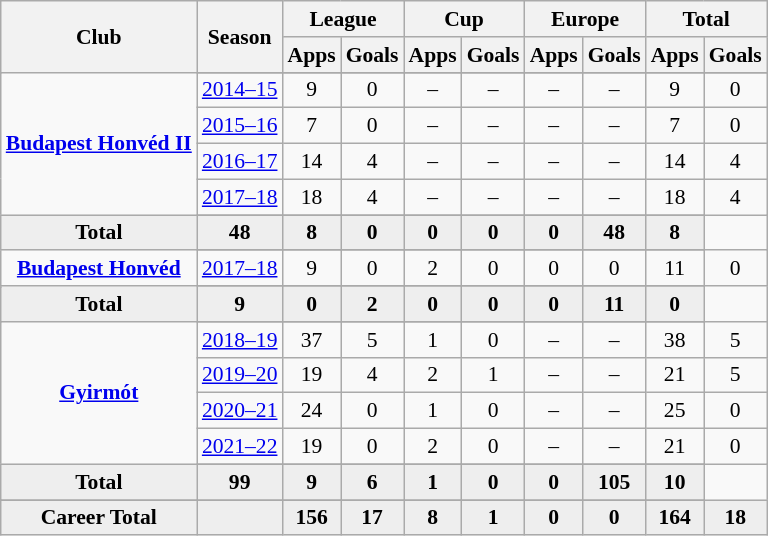<table class="wikitable" style="font-size:90%; text-align: center;">
<tr>
<th rowspan="2">Club</th>
<th rowspan="2">Season</th>
<th colspan="2">League</th>
<th colspan="2">Cup</th>
<th colspan="2">Europe</th>
<th colspan="2">Total</th>
</tr>
<tr>
<th>Apps</th>
<th>Goals</th>
<th>Apps</th>
<th>Goals</th>
<th>Apps</th>
<th>Goals</th>
<th>Apps</th>
<th>Goals</th>
</tr>
<tr ||-||-||-|->
<td rowspan="6" valign="center"><strong><a href='#'>Budapest Honvéd II</a></strong></td>
</tr>
<tr>
<td><a href='#'>2014–15</a></td>
<td>9</td>
<td>0</td>
<td>–</td>
<td>–</td>
<td>–</td>
<td>–</td>
<td>9</td>
<td>0</td>
</tr>
<tr>
<td><a href='#'>2015–16</a></td>
<td>7</td>
<td>0</td>
<td>–</td>
<td>–</td>
<td>–</td>
<td>–</td>
<td>7</td>
<td>0</td>
</tr>
<tr>
<td><a href='#'>2016–17</a></td>
<td>14</td>
<td>4</td>
<td>–</td>
<td>–</td>
<td>–</td>
<td>–</td>
<td>14</td>
<td>4</td>
</tr>
<tr>
<td><a href='#'>2017–18</a></td>
<td>18</td>
<td>4</td>
<td>–</td>
<td>–</td>
<td>–</td>
<td>–</td>
<td>18</td>
<td>4</td>
</tr>
<tr>
</tr>
<tr style="font-weight:bold; background-color:#eeeeee;">
<td>Total</td>
<td>48</td>
<td>8</td>
<td>0</td>
<td>0</td>
<td>0</td>
<td>0</td>
<td>48</td>
<td>8</td>
</tr>
<tr>
<td rowspan="3" valign="center"><strong><a href='#'>Budapest Honvéd</a></strong></td>
</tr>
<tr>
<td><a href='#'>2017–18</a></td>
<td>9</td>
<td>0</td>
<td>2</td>
<td>0</td>
<td>0</td>
<td>0</td>
<td>11</td>
<td>0</td>
</tr>
<tr>
</tr>
<tr style="font-weight:bold; background-color:#eeeeee;">
<td>Total</td>
<td>9</td>
<td>0</td>
<td>2</td>
<td>0</td>
<td>0</td>
<td>0</td>
<td>11</td>
<td>0</td>
</tr>
<tr>
<td rowspan="6" valign="center"><strong><a href='#'>Gyirmót</a></strong></td>
</tr>
<tr>
<td><a href='#'>2018–19</a></td>
<td>37</td>
<td>5</td>
<td>1</td>
<td>0</td>
<td>–</td>
<td>–</td>
<td>38</td>
<td>5</td>
</tr>
<tr>
<td><a href='#'>2019–20</a></td>
<td>19</td>
<td>4</td>
<td>2</td>
<td>1</td>
<td>–</td>
<td>–</td>
<td>21</td>
<td>5</td>
</tr>
<tr>
<td><a href='#'>2020–21</a></td>
<td>24</td>
<td>0</td>
<td>1</td>
<td>0</td>
<td>–</td>
<td>–</td>
<td>25</td>
<td>0</td>
</tr>
<tr>
<td><a href='#'>2021–22</a></td>
<td>19</td>
<td>0</td>
<td>2</td>
<td>0</td>
<td>–</td>
<td>–</td>
<td>21</td>
<td>0</td>
</tr>
<tr>
</tr>
<tr style="font-weight:bold; background-color:#eeeeee;">
<td>Total</td>
<td>99</td>
<td>9</td>
<td>6</td>
<td>1</td>
<td>0</td>
<td>0</td>
<td>105</td>
<td>10</td>
</tr>
<tr>
</tr>
<tr style="font-weight:bold; background-color:#eeeeee;">
<td rowspan="1" valign="top"><strong>Career Total</strong></td>
<td></td>
<td><strong>156</strong></td>
<td><strong>17</strong></td>
<td><strong>8</strong></td>
<td><strong>1</strong></td>
<td><strong>0</strong></td>
<td><strong>0</strong></td>
<td><strong>164</strong></td>
<td><strong>18</strong></td>
</tr>
</table>
